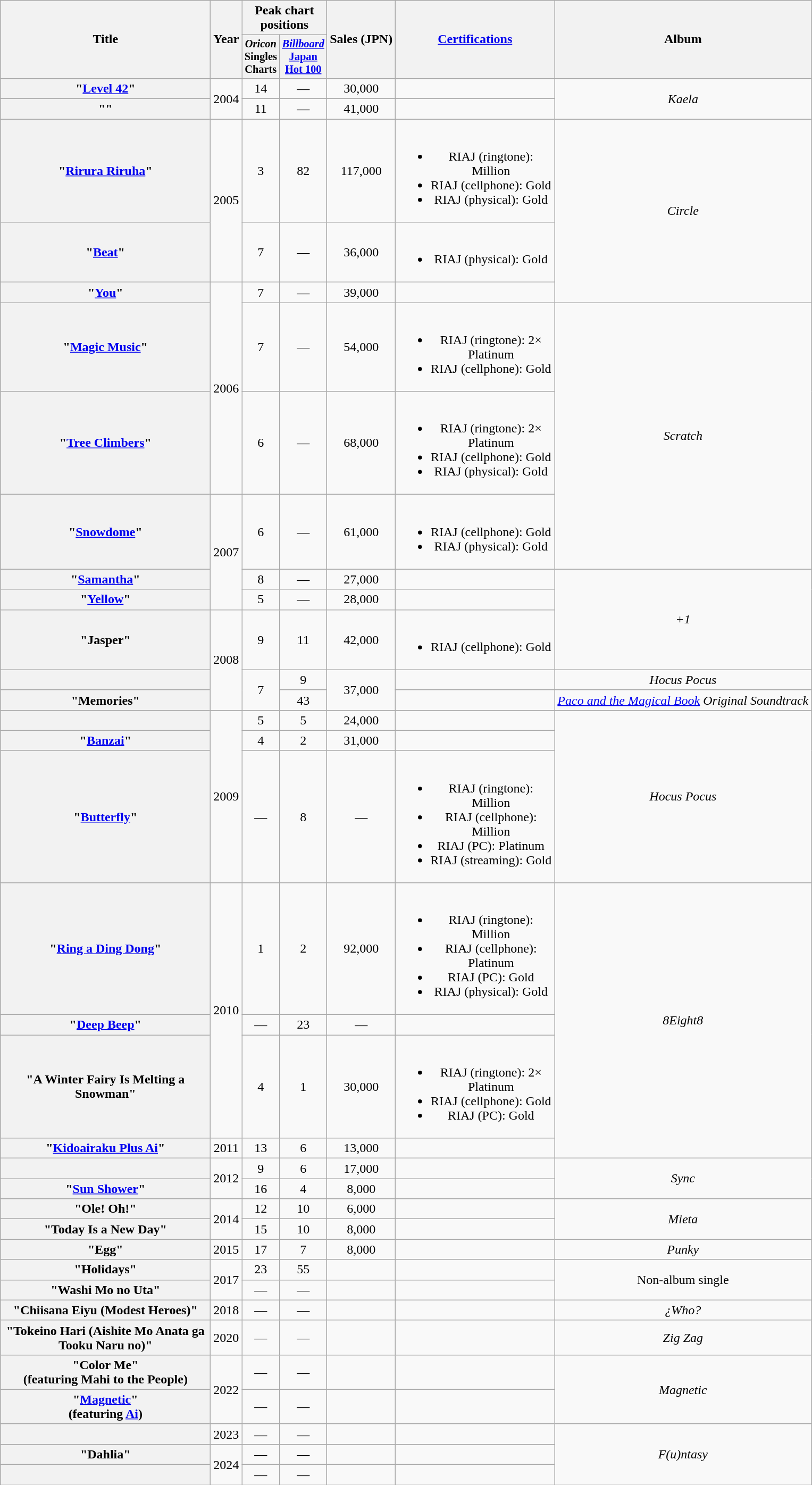<table class="wikitable plainrowheaders" style="text-align:center;">
<tr>
<th scope="col" rowspan="2" style="width:16em;">Title</th>
<th scope="col" rowspan="2">Year</th>
<th scope="col" colspan="2">Peak chart positions</th>
<th scope="col" rowspan="2">Sales (JPN)</th>
<th scope="col" rowspan="2" style="width:12em;"><a href='#'>Certifications</a></th>
<th scope="col" rowspan="2">Album</th>
</tr>
<tr>
<th style="width:3em;font-size:85%"><em>Oricon</em> Singles Charts<br></th>
<th style="width:3em;font-size:85%"><em><a href='#'>Billboard</a></em> <a href='#'>Japan Hot 100</a><br></th>
</tr>
<tr>
<th scope="row">"<a href='#'>Level 42</a>"</th>
<td rowspan="2">2004</td>
<td>14</td>
<td>—</td>
<td>30,000</td>
<td></td>
<td rowspan=2><em>Kaela</em></td>
</tr>
<tr>
<th scope="row">"<a href='#'></a>"</th>
<td>11</td>
<td>—</td>
<td>41,000</td>
<td></td>
</tr>
<tr>
<th scope="row">"<a href='#'>Rirura Riruha</a>"</th>
<td rowspan="2">2005</td>
<td>3</td>
<td>82</td>
<td>117,000</td>
<td><br><ul><li>RIAJ <span>(ringtone)</span>: Million</li><li>RIAJ <span>(cellphone)</span>: Gold</li><li>RIAJ <span>(physical)</span>: Gold</li></ul></td>
<td rowspan=3><em>Circle</em></td>
</tr>
<tr>
<th scope="row">"<a href='#'>Beat</a>"</th>
<td>7</td>
<td>—</td>
<td>36,000</td>
<td><br><ul><li>RIAJ <span>(physical)</span>: Gold</li></ul></td>
</tr>
<tr>
<th scope="row">"<a href='#'>You</a>"</th>
<td rowspan="3">2006</td>
<td>7</td>
<td>—</td>
<td>39,000</td>
<td></td>
</tr>
<tr>
<th scope="row">"<a href='#'>Magic Music</a>"</th>
<td>7</td>
<td>—</td>
<td>54,000</td>
<td><br><ul><li>RIAJ <span>(ringtone)</span>: 2× Platinum</li><li>RIAJ <span>(cellphone)</span>: Gold</li></ul></td>
<td rowspan=3><em>Scratch</em></td>
</tr>
<tr>
<th scope="row">"<a href='#'>Tree Climbers</a>"</th>
<td>6</td>
<td>—</td>
<td>68,000</td>
<td><br><ul><li>RIAJ <span>(ringtone)</span>: 2× Platinum</li><li>RIAJ <span>(cellphone)</span>: Gold</li><li>RIAJ <span>(physical)</span>: Gold</li></ul></td>
</tr>
<tr>
<th scope="row">"<a href='#'>Snowdome</a>"</th>
<td rowspan="3">2007</td>
<td>6</td>
<td>—</td>
<td>61,000</td>
<td><br><ul><li>RIAJ <span>(cellphone)</span>: Gold</li><li>RIAJ <span>(physical)</span>: Gold</li></ul></td>
</tr>
<tr>
<th scope="row">"<a href='#'>Samantha</a>"</th>
<td>8</td>
<td>—</td>
<td>27,000</td>
<td></td>
<td rowspan=3><em>+1</em></td>
</tr>
<tr>
<th scope="row">"<a href='#'>Yellow</a>"</th>
<td>5</td>
<td>—</td>
<td>28,000</td>
<td></td>
</tr>
<tr>
<th scope="row">"Jasper"</th>
<td rowspan="3">2008</td>
<td>9</td>
<td>11</td>
<td>42,000</td>
<td><br><ul><li>RIAJ <span>(cellphone)</span>: Gold</li></ul></td>
</tr>
<tr>
<th scope="row"></th>
<td rowspan="2">7</td>
<td>9</td>
<td rowspan="2">37,000</td>
<td></td>
<td><em>Hocus Pocus</em></td>
</tr>
<tr>
<th scope="row">"Memories"</th>
<td>43</td>
<td></td>
<td><em><a href='#'>Paco and the Magical Book</a> Original Soundtrack</em></td>
</tr>
<tr>
<th scope="row"></th>
<td rowspan="3">2009</td>
<td>5</td>
<td>5</td>
<td>24,000</td>
<td></td>
<td rowspan=3><em>Hocus Pocus</em></td>
</tr>
<tr>
<th scope="row">"<a href='#'>Banzai</a>"</th>
<td>4</td>
<td>2</td>
<td>31,000</td>
<td></td>
</tr>
<tr>
<th scope="row">"<a href='#'>Butterfly</a>"</th>
<td>—</td>
<td>8</td>
<td>—</td>
<td><br><ul><li>RIAJ <span>(ringtone)</span>: Million</li><li>RIAJ <span>(cellphone)</span>: Million</li><li>RIAJ <span>(PC)</span>: Platinum</li><li>RIAJ <span>(streaming)</span>: Gold</li></ul></td>
</tr>
<tr>
<th scope="row">"<a href='#'>Ring a Ding Dong</a>"</th>
<td rowspan="3">2010</td>
<td>1</td>
<td>2</td>
<td>92,000</td>
<td><br><ul><li>RIAJ <span>(ringtone)</span>: Million</li><li>RIAJ <span>(cellphone)</span>: Platinum</li><li>RIAJ <span>(PC)</span>: Gold</li><li>RIAJ <span>(physical)</span>: Gold</li></ul></td>
<td rowspan=4><em>8Eight8</em></td>
</tr>
<tr>
<th scope="row">"<a href='#'>Deep Beep</a>"</th>
<td>—</td>
<td>23</td>
<td>—</td>
<td></td>
</tr>
<tr>
<th scope="row">"A Winter Fairy Is Melting a Snowman"</th>
<td>4</td>
<td>1</td>
<td>30,000</td>
<td><br><ul><li>RIAJ <span>(ringtone)</span>: 2× Platinum</li><li>RIAJ <span>(cellphone)</span>: Gold</li><li>RIAJ <span>(PC)</span>: Gold</li></ul></td>
</tr>
<tr>
<th scope="row">"<a href='#'>Kidoairaku Plus Ai</a>"</th>
<td>2011</td>
<td>13</td>
<td>6</td>
<td>13,000</td>
<td></td>
</tr>
<tr>
<th scope="row"></th>
<td rowspan="2">2012</td>
<td>9</td>
<td>6</td>
<td>17,000</td>
<td></td>
<td rowspan=2><em>Sync</em></td>
</tr>
<tr>
<th scope="row">"<a href='#'>Sun Shower</a>"</th>
<td>16</td>
<td>4</td>
<td>8,000</td>
<td></td>
</tr>
<tr>
<th scope="row">"Ole! Oh!"</th>
<td rowspan="2">2014</td>
<td>12</td>
<td>10</td>
<td>6,000</td>
<td></td>
<td rowspan=2><em>Mieta</em></td>
</tr>
<tr>
<th scope="row">"Today Is a New Day"</th>
<td>15</td>
<td>10</td>
<td>8,000</td>
<td></td>
</tr>
<tr>
<th scope="row">"Egg"</th>
<td>2015</td>
<td>17</td>
<td>7</td>
<td>8,000</td>
<td></td>
<td><em>Punky</em></td>
</tr>
<tr>
<th scope="row">"Holidays"</th>
<td rowspan="2">2017</td>
<td>23</td>
<td>55</td>
<td></td>
<td></td>
<td rowspan="2">Non-album single</td>
</tr>
<tr>
<th scope="row">"Washi Mo no Uta"</th>
<td>—</td>
<td>—</td>
<td></td>
<td></td>
</tr>
<tr>
<th scope="row">"Chiisana Eiyu (Modest Heroes)"</th>
<td>2018</td>
<td>—</td>
<td>—</td>
<td></td>
<td></td>
<td><em>¿Who?</em></td>
</tr>
<tr>
<th scope="row">"Tokeino Hari (Aishite Mo Anata ga Tooku Naru no)"</th>
<td>2020</td>
<td>—</td>
<td>—</td>
<td></td>
<td></td>
<td><em>Zig Zag</em></td>
</tr>
<tr>
<th scope="row">"Color Me"<br><span>(featuring Mahi to the People)</span></th>
<td rowspan="2">2022</td>
<td>—</td>
<td>—</td>
<td></td>
<td></td>
<td rowspan="2"><em>Magnetic</em></td>
</tr>
<tr>
<th scope="row">"<a href='#'>Magnetic</a>"<br><span>(featuring <a href='#'>Ai</a>)</span></th>
<td>—</td>
<td>—</td>
<td></td>
<td></td>
</tr>
<tr>
<th scope="row"></th>
<td>2023</td>
<td>—</td>
<td>—</td>
<td></td>
<td></td>
<td rowspan="3"><em>F(u)ntasy</em></td>
</tr>
<tr>
<th scope="row">"Dahlia"</th>
<td rowspan="2">2024</td>
<td>—</td>
<td>—</td>
<td></td>
<td></td>
</tr>
<tr>
<th scope="row"></th>
<td>—</td>
<td>—</td>
<td></td>
<td></td>
</tr>
</table>
